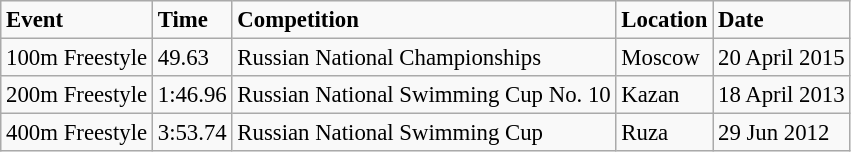<table class="wikitable" style="font-size:95%;">
<tr ">
<td><strong>Event</strong></td>
<td><strong>Time</strong></td>
<td><strong>Competition</strong></td>
<td><strong>Location</strong></td>
<td><strong>Date</strong></td>
</tr>
<tr>
<td>100m Freestyle</td>
<td>49.63</td>
<td>Russian National Championships</td>
<td>Moscow</td>
<td>20 April 2015</td>
</tr>
<tr>
<td>200m Freestyle</td>
<td>1:46.96</td>
<td>Russian National Swimming Cup No. 10</td>
<td>Kazan</td>
<td>18 April 2013</td>
</tr>
<tr>
<td>400m Freestyle</td>
<td>3:53.74</td>
<td>Russian National Swimming Cup</td>
<td>Ruza</td>
<td>29 Jun 2012</td>
</tr>
</table>
